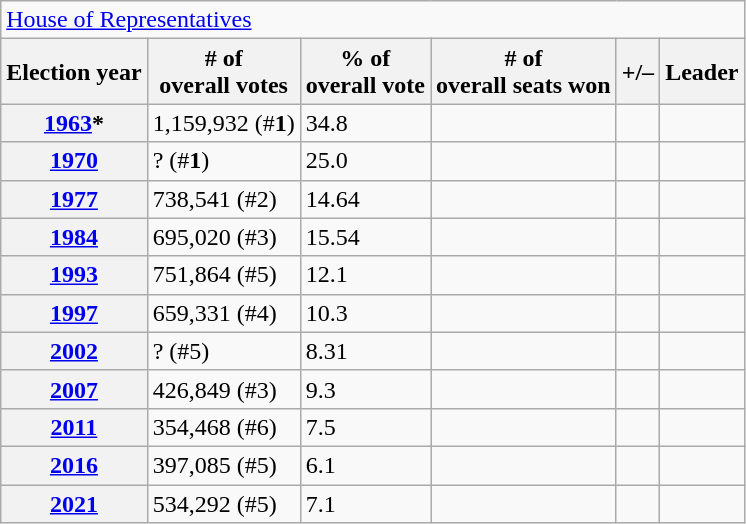<table class=wikitable>
<tr>
<td colspan=7><a href='#'>House of Representatives</a></td>
</tr>
<tr>
<th>Election year</th>
<th># of<br>overall votes</th>
<th>% of<br>overall vote</th>
<th># of<br>overall seats won</th>
<th>+/–</th>
<th>Leader</th>
</tr>
<tr>
<th><a href='#'>1963</a>*</th>
<td>1,159,932 (#<strong>1</strong>)</td>
<td>34.8</td>
<td></td>
<td></td>
<td></td>
</tr>
<tr>
<th><a href='#'>1970</a></th>
<td>? (#<strong>1</strong>)</td>
<td>25.0</td>
<td></td>
<td></td>
<td></td>
</tr>
<tr>
<th><a href='#'>1977</a></th>
<td>738,541 (#2)</td>
<td>14.64</td>
<td></td>
<td></td>
<td></td>
</tr>
<tr>
<th><a href='#'>1984</a></th>
<td>695,020 (#3)</td>
<td>15.54</td>
<td></td>
<td></td>
<td></td>
</tr>
<tr>
<th><a href='#'>1993</a></th>
<td>751,864 (#5)</td>
<td>12.1</td>
<td></td>
<td></td>
<td></td>
</tr>
<tr>
<th><a href='#'>1997</a></th>
<td>659,331 (#4)</td>
<td>10.3</td>
<td></td>
<td></td>
<td></td>
</tr>
<tr>
<th><a href='#'>2002</a></th>
<td>? (#5)</td>
<td>8.31</td>
<td></td>
<td></td>
<td></td>
</tr>
<tr>
<th><a href='#'>2007</a></th>
<td>426,849 (#3)</td>
<td>9.3</td>
<td></td>
<td></td>
<td></td>
</tr>
<tr>
<th><a href='#'>2011</a></th>
<td>354,468 (#6)</td>
<td>7.5</td>
<td></td>
<td></td>
<td></td>
</tr>
<tr>
<th><a href='#'>2016</a></th>
<td>397,085 (#5)</td>
<td>6.1</td>
<td></td>
<td></td>
<td></td>
</tr>
<tr>
<th><a href='#'>2021</a></th>
<td>534,292 (#5)</td>
<td>7.1</td>
<td></td>
<td></td>
<td></td>
</tr>
</table>
